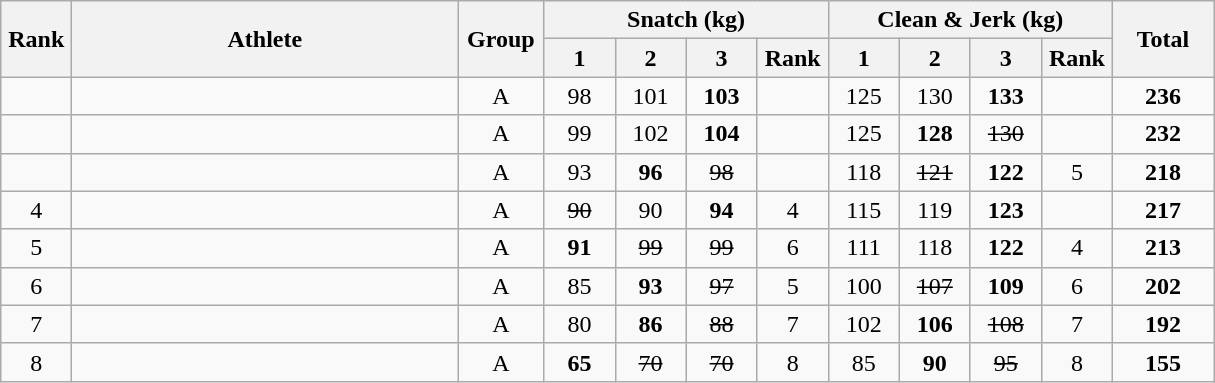<table class = "wikitable" style="text-align:center;">
<tr>
<th rowspan=2 width=40>Rank</th>
<th rowspan=2 width=250>Athlete</th>
<th rowspan=2 width=50>Group</th>
<th colspan=4>Snatch (kg)</th>
<th colspan=4>Clean & Jerk (kg)</th>
<th rowspan=2 width=60>Total</th>
</tr>
<tr>
<th width=40>1</th>
<th width=40>2</th>
<th width=40>3</th>
<th width=40>Rank</th>
<th width=40>1</th>
<th width=40>2</th>
<th width=40>3</th>
<th width=40>Rank</th>
</tr>
<tr>
<td></td>
<td align=left></td>
<td>A</td>
<td>98</td>
<td>101</td>
<td><strong>103</strong></td>
<td></td>
<td>125</td>
<td>130</td>
<td><strong>133</strong></td>
<td></td>
<td><strong>236</strong></td>
</tr>
<tr>
<td></td>
<td align=left></td>
<td>A</td>
<td>99</td>
<td>102</td>
<td><strong>104</strong></td>
<td></td>
<td>125</td>
<td><strong>128</strong></td>
<td><s>130</s></td>
<td></td>
<td><strong>232</strong></td>
</tr>
<tr>
<td></td>
<td align=left></td>
<td>A</td>
<td>93</td>
<td><strong>96</strong></td>
<td><s>98</s></td>
<td></td>
<td>118</td>
<td><s>121</s></td>
<td><strong>122</strong></td>
<td>5</td>
<td><strong>218</strong></td>
</tr>
<tr>
<td>4</td>
<td align=left></td>
<td>A</td>
<td><s>90</s></td>
<td>90</td>
<td><strong>94</strong></td>
<td>4</td>
<td>115</td>
<td>119</td>
<td><strong>123</strong></td>
<td></td>
<td><strong>217</strong></td>
</tr>
<tr>
<td>5</td>
<td align=left></td>
<td>A</td>
<td><strong>91</strong></td>
<td><s>99</s></td>
<td><s>99</s></td>
<td>6</td>
<td>111</td>
<td>118</td>
<td><strong>122</strong></td>
<td>4</td>
<td><strong>213</strong></td>
</tr>
<tr>
<td>6</td>
<td align=left></td>
<td>A</td>
<td>85</td>
<td><strong>93</strong></td>
<td><s>97</s></td>
<td>5</td>
<td>100</td>
<td><s>107</s></td>
<td><strong>109</strong></td>
<td>6</td>
<td><strong>202</strong></td>
</tr>
<tr>
<td>7</td>
<td align=left></td>
<td>A</td>
<td>80</td>
<td><strong>86</strong></td>
<td><s>88</s></td>
<td>7</td>
<td>102</td>
<td><strong>106</strong></td>
<td><s>108</s></td>
<td>7</td>
<td><strong>192</strong></td>
</tr>
<tr>
<td>8</td>
<td align=left></td>
<td>A</td>
<td><strong>65</strong></td>
<td><s>70</s></td>
<td><s>70</s></td>
<td>8</td>
<td>85</td>
<td><strong>90</strong></td>
<td><s>95</s></td>
<td>8</td>
<td><strong>155</strong></td>
</tr>
</table>
